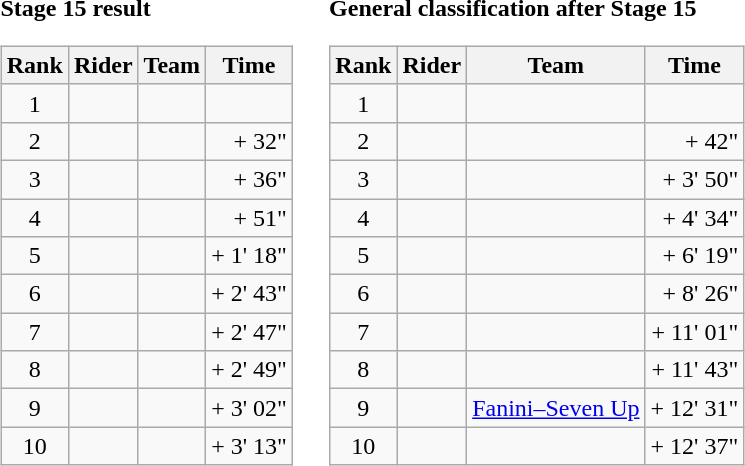<table>
<tr>
<td><strong>Stage 15 result</strong><br><table class="wikitable">
<tr>
<th scope="col">Rank</th>
<th scope="col">Rider</th>
<th scope="col">Team</th>
<th scope="col">Time</th>
</tr>
<tr>
<td style="text-align:center;">1</td>
<td></td>
<td></td>
<td style="text-align:right;"></td>
</tr>
<tr>
<td style="text-align:center;">2</td>
<td></td>
<td></td>
<td style="text-align:right;">+ 32"</td>
</tr>
<tr>
<td style="text-align:center;">3</td>
<td></td>
<td></td>
<td style="text-align:right;">+ 36"</td>
</tr>
<tr>
<td style="text-align:center;">4</td>
<td></td>
<td></td>
<td style="text-align:right;">+ 51"</td>
</tr>
<tr>
<td style="text-align:center;">5</td>
<td></td>
<td></td>
<td style="text-align:right;">+ 1' 18"</td>
</tr>
<tr>
<td style="text-align:center;">6</td>
<td></td>
<td></td>
<td style="text-align:right;">+ 2' 43"</td>
</tr>
<tr>
<td style="text-align:center;">7</td>
<td></td>
<td></td>
<td style="text-align:right;">+ 2' 47"</td>
</tr>
<tr>
<td style="text-align:center;">8</td>
<td></td>
<td></td>
<td style="text-align:right;">+ 2' 49"</td>
</tr>
<tr>
<td style="text-align:center;">9</td>
<td></td>
<td></td>
<td style="text-align:right;">+ 3' 02"</td>
</tr>
<tr>
<td style="text-align:center;">10</td>
<td></td>
<td></td>
<td style="text-align:right;">+ 3' 13"</td>
</tr>
</table>
</td>
<td></td>
<td><strong>General classification after Stage 15</strong><br><table class="wikitable">
<tr>
<th scope="col">Rank</th>
<th scope="col">Rider</th>
<th scope="col">Team</th>
<th scope="col">Time</th>
</tr>
<tr>
<td style="text-align:center;">1</td>
<td></td>
<td></td>
<td style="text-align:right;"></td>
</tr>
<tr>
<td style="text-align:center;">2</td>
<td></td>
<td></td>
<td style="text-align:right;">+ 42"</td>
</tr>
<tr>
<td style="text-align:center;">3</td>
<td></td>
<td></td>
<td style="text-align:right;">+ 3' 50"</td>
</tr>
<tr>
<td style="text-align:center;">4</td>
<td></td>
<td></td>
<td style="text-align:right;">+ 4' 34"</td>
</tr>
<tr>
<td style="text-align:center;">5</td>
<td></td>
<td></td>
<td style="text-align:right;">+ 6' 19"</td>
</tr>
<tr>
<td style="text-align:center;">6</td>
<td></td>
<td></td>
<td style="text-align:right;">+ 8' 26"</td>
</tr>
<tr>
<td style="text-align:center;">7</td>
<td></td>
<td></td>
<td style="text-align:right;">+ 11' 01"</td>
</tr>
<tr>
<td style="text-align:center;">8</td>
<td></td>
<td></td>
<td style="text-align:right;">+ 11' 43"</td>
</tr>
<tr>
<td style="text-align:center;">9</td>
<td></td>
<td><a href='#'>Fanini–Seven Up</a></td>
<td style="text-align:right;">+ 12' 31"</td>
</tr>
<tr>
<td style="text-align:center;">10</td>
<td></td>
<td></td>
<td style="text-align:right;">+ 12' 37"</td>
</tr>
</table>
</td>
</tr>
</table>
